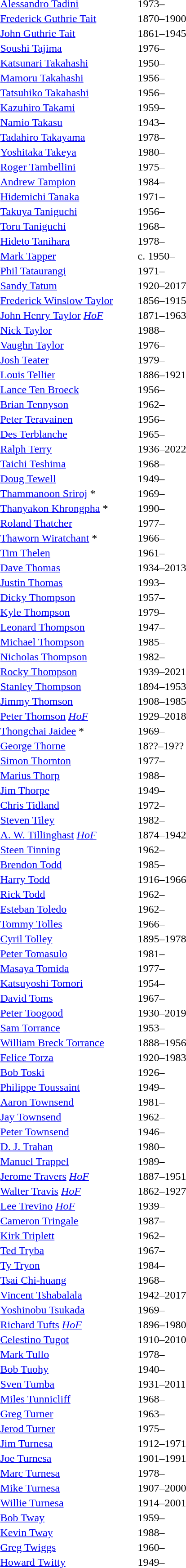<table>
<tr>
<td style="width:200px"> <a href='#'>Alessandro Tadini</a></td>
<td>1973–</td>
</tr>
<tr>
<td> <a href='#'>Frederick Guthrie Tait</a></td>
<td>1870–1900</td>
</tr>
<tr>
<td> <a href='#'>John Guthrie Tait</a></td>
<td>1861–1945</td>
</tr>
<tr>
<td> <a href='#'>Soushi Tajima</a></td>
<td>1976–</td>
</tr>
<tr>
<td> <a href='#'>Katsunari Takahashi</a></td>
<td>1950–</td>
</tr>
<tr>
<td> <a href='#'>Mamoru Takahashi</a></td>
<td>1956–</td>
</tr>
<tr>
<td> <a href='#'>Tatsuhiko Takahashi</a></td>
<td>1956–</td>
</tr>
<tr>
<td> <a href='#'>Kazuhiro Takami</a></td>
<td>1959–</td>
</tr>
<tr>
<td> <a href='#'>Namio Takasu</a></td>
<td>1943–</td>
</tr>
<tr>
<td> <a href='#'>Tadahiro Takayama</a></td>
<td>1978–</td>
</tr>
<tr>
<td> <a href='#'>Yoshitaka Takeya</a></td>
<td>1980–</td>
</tr>
<tr>
<td> <a href='#'>Roger Tambellini</a></td>
<td>1975–</td>
</tr>
<tr>
<td> <a href='#'>Andrew Tampion</a></td>
<td>1984–</td>
</tr>
<tr>
<td> <a href='#'>Hidemichi Tanaka</a></td>
<td>1971–</td>
</tr>
<tr>
<td> <a href='#'>Takuya Taniguchi</a></td>
<td>1956–</td>
</tr>
<tr>
<td> <a href='#'>Toru Taniguchi</a></td>
<td>1968–</td>
</tr>
<tr>
<td> <a href='#'>Hideto Tanihara</a></td>
<td>1978–</td>
</tr>
<tr>
<td> <a href='#'>Mark Tapper</a></td>
<td>c. 1950–</td>
</tr>
<tr>
<td> <a href='#'>Phil Tataurangi</a></td>
<td>1971–</td>
</tr>
<tr>
<td> <a href='#'>Sandy Tatum</a></td>
<td>1920–2017</td>
</tr>
<tr>
<td> <a href='#'>Frederick Winslow Taylor</a></td>
<td>1856–1915</td>
</tr>
<tr>
<td> <a href='#'>John Henry Taylor</a> <em><a href='#'><span>HoF</span></a></em></td>
<td>1871–1963</td>
</tr>
<tr>
<td> <a href='#'>Nick Taylor</a></td>
<td>1988–</td>
</tr>
<tr>
<td> <a href='#'>Vaughn Taylor</a></td>
<td>1976–</td>
</tr>
<tr>
<td> <a href='#'>Josh Teater</a></td>
<td>1979–</td>
</tr>
<tr>
<td> <a href='#'>Louis Tellier</a></td>
<td>1886–1921</td>
</tr>
<tr>
<td> <a href='#'>Lance Ten Broeck</a></td>
<td>1956–</td>
</tr>
<tr>
<td> <a href='#'>Brian Tennyson</a></td>
<td>1962–</td>
</tr>
<tr>
<td> <a href='#'>Peter Teravainen</a></td>
<td>1956–</td>
</tr>
<tr>
<td> <a href='#'>Des Terblanche</a></td>
<td>1965–</td>
</tr>
<tr>
<td> <a href='#'>Ralph Terry</a></td>
<td>1936–2022</td>
</tr>
<tr>
<td> <a href='#'>Taichi Teshima</a></td>
<td>1968–</td>
</tr>
<tr>
<td> <a href='#'>Doug Tewell</a></td>
<td>1949–</td>
</tr>
<tr>
<td> <a href='#'>Thammanoon Sriroj</a> *</td>
<td>1969–</td>
</tr>
<tr>
<td> <a href='#'>Thanyakon Khrongpha</a> *</td>
<td>1990–</td>
</tr>
<tr>
<td> <a href='#'>Roland Thatcher</a></td>
<td>1977–</td>
</tr>
<tr>
<td> <a href='#'>Thaworn Wiratchant</a> *</td>
<td>1966–</td>
</tr>
<tr>
<td> <a href='#'>Tim Thelen</a></td>
<td>1961–</td>
</tr>
<tr>
<td> <a href='#'>Dave Thomas</a></td>
<td>1934–2013</td>
</tr>
<tr>
<td> <a href='#'>Justin Thomas</a></td>
<td>1993–</td>
</tr>
<tr>
<td> <a href='#'>Dicky Thompson</a></td>
<td>1957–</td>
</tr>
<tr>
<td> <a href='#'>Kyle Thompson</a></td>
<td>1979–</td>
</tr>
<tr>
<td> <a href='#'>Leonard Thompson</a></td>
<td>1947–</td>
</tr>
<tr>
<td> <a href='#'>Michael Thompson</a></td>
<td>1985–</td>
</tr>
<tr>
<td> <a href='#'>Nicholas Thompson</a></td>
<td>1982–</td>
</tr>
<tr>
<td> <a href='#'>Rocky Thompson</a></td>
<td>1939–2021</td>
</tr>
<tr>
<td> <a href='#'>Stanley Thompson</a></td>
<td>1894–1953</td>
</tr>
<tr>
<td>  <a href='#'>Jimmy Thomson</a></td>
<td>1908–1985</td>
</tr>
<tr>
<td> <a href='#'>Peter Thomson</a> <em><a href='#'><span>HoF</span></a></em></td>
<td>1929–2018</td>
</tr>
<tr>
<td> <a href='#'>Thongchai Jaidee</a> *</td>
<td>1969–</td>
</tr>
<tr>
<td> <a href='#'>George Thorne</a></td>
<td>18??–19??</td>
</tr>
<tr>
<td> <a href='#'>Simon Thornton</a></td>
<td>1977–</td>
</tr>
<tr>
<td> <a href='#'>Marius Thorp</a></td>
<td>1988–</td>
</tr>
<tr>
<td> <a href='#'>Jim Thorpe</a></td>
<td>1949–</td>
</tr>
<tr>
<td> <a href='#'>Chris Tidland</a></td>
<td>1972–</td>
</tr>
<tr>
<td> <a href='#'>Steven Tiley</a></td>
<td>1982–</td>
</tr>
<tr>
<td> <a href='#'>A. W. Tillinghast</a> <em><a href='#'><span>HoF</span></a></em></td>
<td>1874–1942</td>
</tr>
<tr>
<td> <a href='#'>Steen Tinning</a></td>
<td>1962–</td>
</tr>
<tr>
<td> <a href='#'>Brendon Todd</a></td>
<td>1985–</td>
</tr>
<tr>
<td> <a href='#'>Harry Todd</a></td>
<td>1916–1966</td>
</tr>
<tr>
<td> <a href='#'>Rick Todd</a></td>
<td>1962–</td>
</tr>
<tr>
<td> <a href='#'>Esteban Toledo</a></td>
<td>1962–</td>
</tr>
<tr>
<td> <a href='#'>Tommy Tolles</a></td>
<td>1966–</td>
</tr>
<tr>
<td> <a href='#'>Cyril Tolley</a></td>
<td>1895–1978</td>
</tr>
<tr>
<td> <a href='#'>Peter Tomasulo</a></td>
<td>1981–</td>
</tr>
<tr>
<td> <a href='#'>Masaya Tomida</a></td>
<td>1977–</td>
</tr>
<tr>
<td> <a href='#'>Katsuyoshi Tomori</a></td>
<td>1954–</td>
</tr>
<tr>
<td> <a href='#'>David Toms</a></td>
<td>1967–</td>
</tr>
<tr>
<td> <a href='#'>Peter Toogood</a></td>
<td>1930–2019</td>
</tr>
<tr>
<td> <a href='#'>Sam Torrance</a></td>
<td>1953–</td>
</tr>
<tr>
<td> <a href='#'>William Breck Torrance</a></td>
<td>1888–1956</td>
</tr>
<tr>
<td> <a href='#'>Felice Torza</a></td>
<td>1920–1983</td>
</tr>
<tr>
<td> <a href='#'>Bob Toski</a></td>
<td>1926–</td>
</tr>
<tr>
<td> <a href='#'>Philippe Toussaint</a></td>
<td>1949–</td>
</tr>
<tr>
<td> <a href='#'>Aaron Townsend</a></td>
<td>1981–</td>
</tr>
<tr>
<td> <a href='#'>Jay Townsend</a></td>
<td>1962–</td>
</tr>
<tr>
<td> <a href='#'>Peter Townsend</a></td>
<td>1946–</td>
</tr>
<tr>
<td> <a href='#'>D. J. Trahan</a></td>
<td>1980–</td>
</tr>
<tr>
<td> <a href='#'>Manuel Trappel</a></td>
<td>1989–</td>
</tr>
<tr>
<td> <a href='#'>Jerome Travers</a> <em><a href='#'><span>HoF</span></a></em></td>
<td>1887–1951</td>
</tr>
<tr>
<td>  <a href='#'>Walter Travis</a> <em><a href='#'><span>HoF</span></a></em></td>
<td>1862–1927</td>
</tr>
<tr>
<td> <a href='#'>Lee Trevino</a> <em><a href='#'><span>HoF</span></a></em></td>
<td>1939–</td>
</tr>
<tr>
<td> <a href='#'>Cameron Tringale</a></td>
<td>1987–</td>
</tr>
<tr>
<td> <a href='#'>Kirk Triplett</a></td>
<td>1962–</td>
</tr>
<tr>
<td> <a href='#'>Ted Tryba</a></td>
<td>1967–</td>
</tr>
<tr>
<td> <a href='#'>Ty Tryon</a></td>
<td>1984–</td>
</tr>
<tr>
<td> <a href='#'>Tsai Chi-huang</a></td>
<td>1968–</td>
</tr>
<tr>
<td> <a href='#'>Vincent Tshabalala</a></td>
<td>1942–2017</td>
</tr>
<tr>
<td> <a href='#'>Yoshinobu Tsukada</a></td>
<td>1969–</td>
</tr>
<tr>
<td> <a href='#'>Richard Tufts</a> <em><a href='#'><span>HoF</span></a></em></td>
<td>1896–1980</td>
</tr>
<tr>
<td> <a href='#'>Celestino Tugot</a></td>
<td>1910–2010</td>
</tr>
<tr>
<td> <a href='#'>Mark Tullo</a></td>
<td>1978–</td>
</tr>
<tr>
<td> <a href='#'>Bob Tuohy</a></td>
<td>1940–</td>
</tr>
<tr>
<td> <a href='#'>Sven Tumba</a></td>
<td>1931–2011</td>
</tr>
<tr>
<td> <a href='#'>Miles Tunnicliff</a></td>
<td>1968–</td>
</tr>
<tr>
<td> <a href='#'>Greg Turner</a></td>
<td>1963–</td>
</tr>
<tr>
<td> <a href='#'>Jerod Turner</a></td>
<td>1975–</td>
</tr>
<tr>
<td> <a href='#'>Jim Turnesa</a></td>
<td>1912–1971</td>
</tr>
<tr>
<td> <a href='#'>Joe Turnesa</a></td>
<td>1901–1991</td>
</tr>
<tr>
<td> <a href='#'>Marc Turnesa</a></td>
<td>1978–</td>
</tr>
<tr>
<td> <a href='#'>Mike Turnesa</a></td>
<td>1907–2000</td>
</tr>
<tr>
<td> <a href='#'>Willie Turnesa</a></td>
<td>1914–2001</td>
</tr>
<tr>
<td> <a href='#'>Bob Tway</a></td>
<td>1959–</td>
</tr>
<tr>
<td> <a href='#'>Kevin Tway</a></td>
<td>1988–</td>
</tr>
<tr>
<td> <a href='#'>Greg Twiggs</a></td>
<td>1960–</td>
</tr>
<tr>
<td> <a href='#'>Howard Twitty</a></td>
<td>1949–</td>
</tr>
</table>
